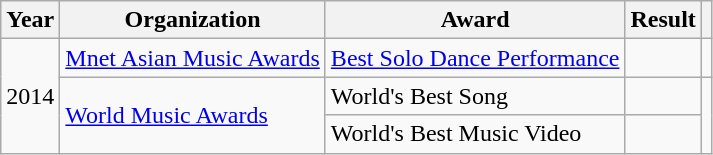<table class="wikitable">
<tr>
<th>Year</th>
<th>Organization</th>
<th>Award</th>
<th>Result</th>
<th class="unsortable"></th>
</tr>
<tr>
<td rowspan="3">2014</td>
<td><a href='#'>Mnet Asian Music Awards</a></td>
<td><a href='#'>Best Solo Dance Performance</a></td>
<td></td>
<td></td>
</tr>
<tr>
<td rowspan="2"><a href='#'>World Music Awards</a></td>
<td>World's Best Song</td>
<td></td>
<td rowspan="2" align="center"></td>
</tr>
<tr>
<td>World's Best Music Video</td>
<td></td>
</tr>
</table>
